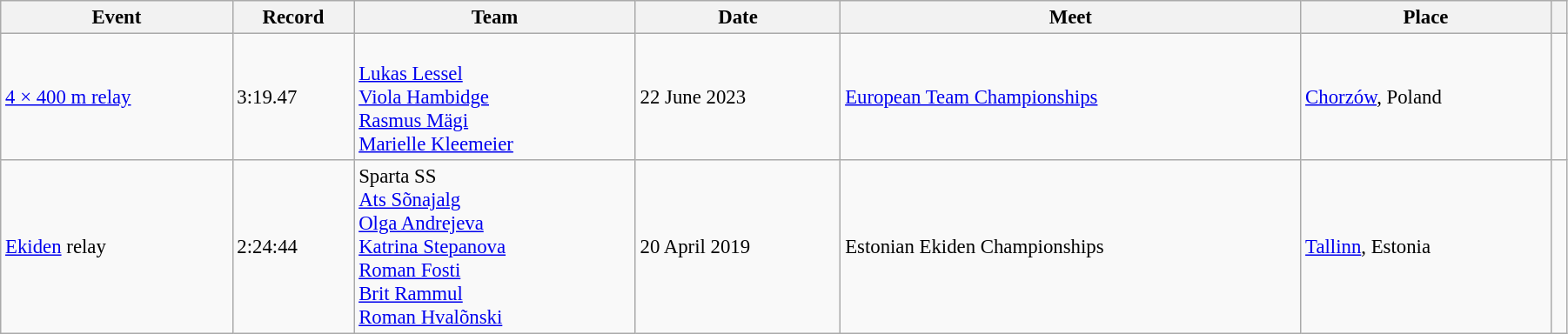<table class="wikitable" style="font-size:95%; width: 95%;">
<tr>
<th>Event</th>
<th>Record</th>
<th>Team</th>
<th>Date</th>
<th>Meet</th>
<th>Place</th>
<th></th>
</tr>
<tr>
<td><a href='#'>4 × 400 m relay</a></td>
<td>3:19.47</td>
<td><br><a href='#'>Lukas Lessel</a><br><a href='#'>Viola Hambidge</a><br><a href='#'>Rasmus Mägi</a><br><a href='#'>Marielle Kleemeier</a></td>
<td>22 June 2023</td>
<td><a href='#'>European Team Championships</a></td>
<td><a href='#'>Chorzów</a>, Poland</td>
<td></td>
</tr>
<tr>
<td><a href='#'>Ekiden</a> relay</td>
<td>2:24:44</td>
<td>Sparta SS<br><a href='#'>Ats Sõnajalg</a><br><a href='#'>Olga Andrejeva</a><br><a href='#'>Katrina Stepanova</a><br><a href='#'>Roman Fosti</a><br><a href='#'>Brit Rammul</a><br><a href='#'>Roman Hvalõnski</a></td>
<td>20 April 2019</td>
<td>Estonian Ekiden Championships</td>
<td><a href='#'>Tallinn</a>, Estonia</td>
<td></td>
</tr>
</table>
